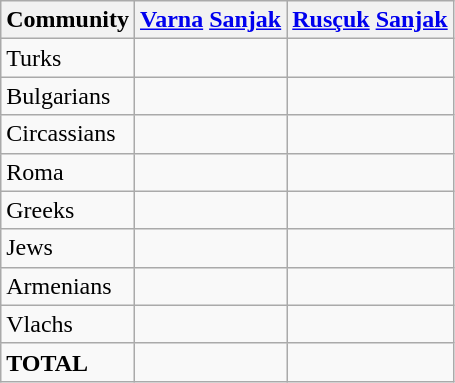<table class="wikitable sortable">
<tr>
<th>Community</th>
<th><a href='#'>Varna</a> <a href='#'>Sanjak</a></th>
<th><a href='#'>Rusçuk</a> <a href='#'>Sanjak</a></th>
</tr>
<tr>
<td>Turks</td>
<td></td>
<td></td>
</tr>
<tr>
<td>Bulgarians</td>
<td></td>
<td></td>
</tr>
<tr>
<td>Circassians</td>
<td></td>
<td></td>
</tr>
<tr>
<td>Roma</td>
<td></td>
<td></td>
</tr>
<tr>
<td>Greeks</td>
<td></td>
<td></td>
</tr>
<tr>
<td>Jews</td>
<td></td>
<td></td>
</tr>
<tr>
<td>Armenians</td>
<td></td>
<td></td>
</tr>
<tr>
<td>Vlachs</td>
<td></td>
<td></td>
</tr>
<tr>
<td><strong>TOTAL</strong></td>
<td></td>
<td></td>
</tr>
</table>
